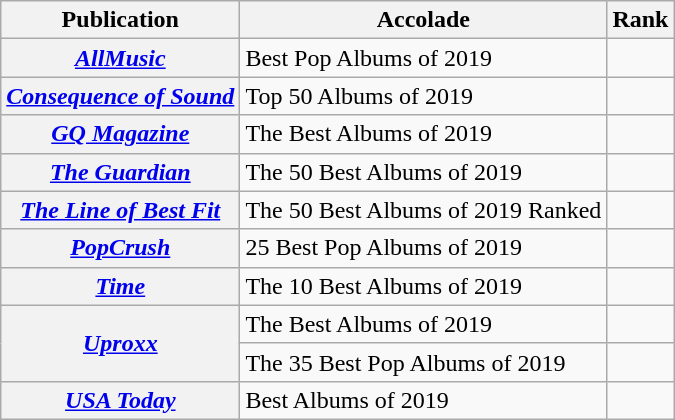<table class="sortable wikitable plainrowheaders">
<tr>
<th scope="col">Publication</th>
<th scope="col">Accolade</th>
<th scope="col">Rank</th>
</tr>
<tr>
<th scope="row"><em><a href='#'>AllMusic</a></em></th>
<td>Best Pop Albums of 2019</td>
<td></td>
</tr>
<tr>
<th scope="row"><em><a href='#'>Consequence of Sound</a></em></th>
<td>Top 50 Albums of 2019</td>
<td></td>
</tr>
<tr>
<th scope="row"><em><a href='#'>GQ Magazine</a></em></th>
<td>The Best Albums of 2019</td>
<td></td>
</tr>
<tr>
<th scope="row"><em><a href='#'>The Guardian</a></em></th>
<td>The 50 Best Albums of 2019</td>
<td></td>
</tr>
<tr>
<th scope="row"><em><a href='#'>The Line of Best Fit</a></em></th>
<td>The 50 Best Albums of 2019 Ranked</td>
<td></td>
</tr>
<tr>
<th scope="row"><em><a href='#'>PopCrush</a></em></th>
<td>25 Best Pop Albums of 2019</td>
<td></td>
</tr>
<tr>
<th scope="row"><em><a href='#'>Time</a></em></th>
<td>The 10 Best Albums of 2019</td>
<td></td>
</tr>
<tr>
<th scope="row" rowspan=2><em><a href='#'>Uproxx</a></em></th>
<td>The Best Albums of 2019</td>
<td></td>
</tr>
<tr>
<td>The 35 Best Pop Albums of 2019</td>
<td></td>
</tr>
<tr>
<th scope="row"><em><a href='#'>USA Today</a></em></th>
<td>Best Albums of 2019</td>
<td></td>
</tr>
</table>
